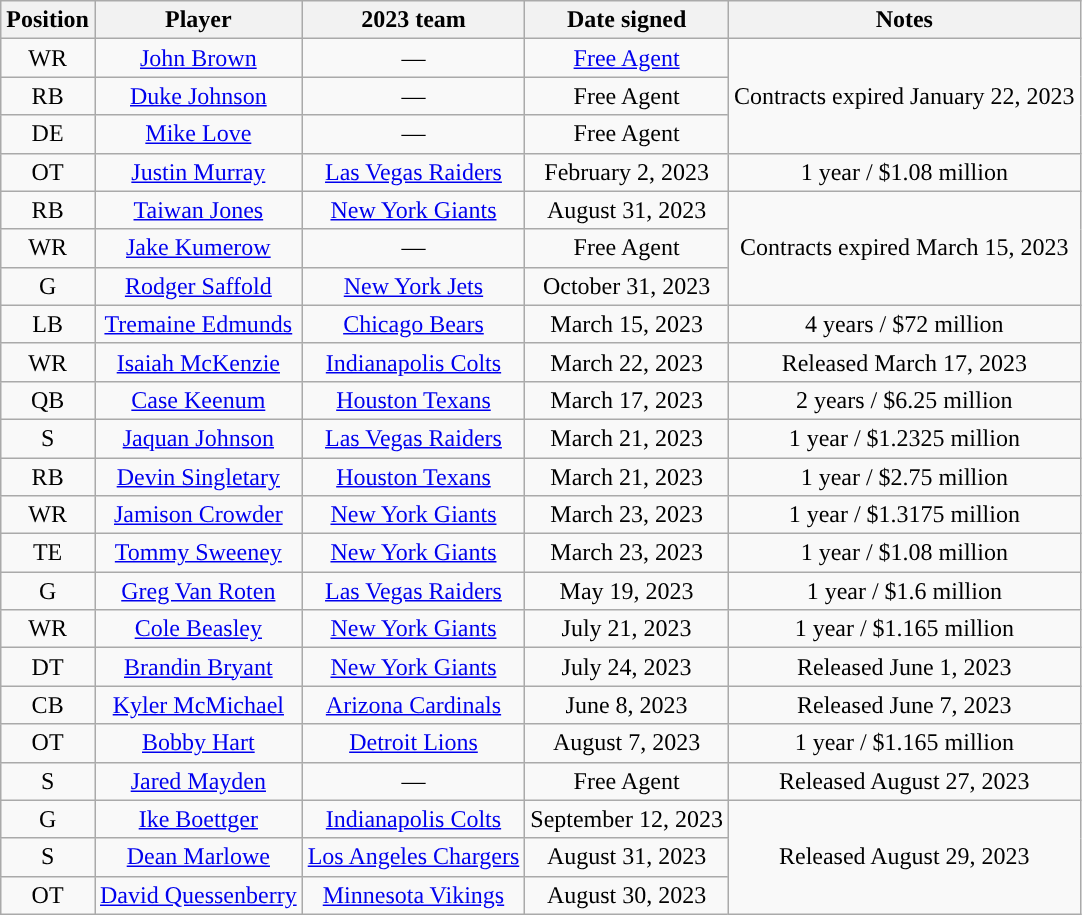<table class="wikitable sortable" style="text-align:center">
<tr>
<th>Position</th>
<th>Player</th>
<th>2023 team</th>
<th>Date signed</th>
<th>Notes</th>
</tr>
<tr>
<td>WR</td>
<td><a href='#'>John Brown</a></td>
<td>—</td>
<td><a href='#'>Free Agent</a></td>
<td rowspan=3>Contracts expired January 22, 2023</td>
</tr>
<tr>
<td>RB</td>
<td><a href='#'>Duke Johnson</a></td>
<td>—</td>
<td>Free Agent</td>
</tr>
<tr>
<td>DE</td>
<td><a href='#'>Mike Love</a></td>
<td>—</td>
<td>Free Agent</td>
</tr>
<tr>
<td>OT</td>
<td><a href='#'>Justin Murray</a></td>
<td><a href='#'>Las Vegas Raiders</a></td>
<td>February 2, 2023</td>
<td>1 year / $1.08 million</td>
</tr>
<tr>
<td>RB</td>
<td><a href='#'>Taiwan Jones</a></td>
<td><a href='#'>New York Giants</a></td>
<td>August 31, 2023</td>
<td rowspan=3>Contracts expired March 15, 2023</td>
</tr>
<tr>
<td>WR</td>
<td><a href='#'>Jake Kumerow</a></td>
<td>—</td>
<td>Free Agent</td>
</tr>
<tr>
<td>G</td>
<td><a href='#'>Rodger Saffold</a></td>
<td><a href='#'>New York Jets</a></td>
<td>October 31, 2023</td>
</tr>
<tr>
<td>LB</td>
<td><a href='#'>Tremaine Edmunds</a></td>
<td><a href='#'>Chicago Bears</a></td>
<td>March 15, 2023</td>
<td>4 years / $72 million</td>
</tr>
<tr>
<td>WR</td>
<td><a href='#'>Isaiah McKenzie</a></td>
<td><a href='#'>Indianapolis Colts</a></td>
<td>March 22, 2023</td>
<td>Released March 17, 2023</td>
</tr>
<tr>
<td>QB</td>
<td><a href='#'>Case Keenum</a></td>
<td><a href='#'>Houston Texans</a></td>
<td>March 17, 2023</td>
<td>2 years / $6.25 million</td>
</tr>
<tr>
<td>S</td>
<td><a href='#'>Jaquan Johnson</a></td>
<td><a href='#'>Las Vegas Raiders</a></td>
<td>March 21, 2023</td>
<td>1 year / $1.2325 million</td>
</tr>
<tr>
<td>RB</td>
<td><a href='#'>Devin Singletary</a></td>
<td><a href='#'>Houston Texans</a></td>
<td>March 21, 2023</td>
<td>1 year / $2.75 million</td>
</tr>
<tr>
<td>WR</td>
<td><a href='#'>Jamison Crowder</a></td>
<td><a href='#'>New York Giants</a></td>
<td>March 23, 2023</td>
<td>1 year / $1.3175 million</td>
</tr>
<tr>
<td>TE</td>
<td><a href='#'>Tommy Sweeney</a></td>
<td><a href='#'>New York Giants</a></td>
<td>March 23, 2023</td>
<td>1 year / $1.08 million</td>
</tr>
<tr>
<td>G</td>
<td><a href='#'>Greg Van Roten</a></td>
<td><a href='#'>Las Vegas Raiders</a></td>
<td>May 19, 2023</td>
<td>1 year / $1.6 million</td>
</tr>
<tr>
<td>WR</td>
<td><a href='#'>Cole Beasley</a></td>
<td><a href='#'>New York Giants</a></td>
<td>July 21, 2023</td>
<td>1 year / $1.165 million</td>
</tr>
<tr>
<td>DT</td>
<td><a href='#'>Brandin Bryant</a></td>
<td><a href='#'>New York Giants</a></td>
<td>July 24, 2023</td>
<td>Released June 1, 2023</td>
</tr>
<tr>
<td>CB</td>
<td><a href='#'>Kyler McMichael</a></td>
<td><a href='#'>Arizona Cardinals</a></td>
<td>June 8, 2023</td>
<td>Released June 7, 2023</td>
</tr>
<tr>
<td>OT</td>
<td><a href='#'>Bobby Hart</a></td>
<td><a href='#'>Detroit Lions</a></td>
<td>August 7, 2023</td>
<td>1 year / $1.165 million</td>
</tr>
<tr>
<td>S</td>
<td><a href='#'>Jared Mayden</a></td>
<td>—</td>
<td>Free Agent</td>
<td>Released August 27, 2023</td>
</tr>
<tr>
<td>G</td>
<td><a href='#'>Ike Boettger</a></td>
<td><a href='#'>Indianapolis Colts</a></td>
<td>September 12, 2023</td>
<td rowspan=3>Released August 29, 2023</td>
</tr>
<tr>
<td>S</td>
<td><a href='#'>Dean Marlowe</a></td>
<td><a href='#'>Los Angeles Chargers</a></td>
<td>August 31, 2023</td>
</tr>
<tr>
<td>OT</td>
<td><a href='#'>David Quessenberry</a></td>
<td><a href='#'>Minnesota Vikings</a></td>
<td>August 30, 2023</td>
</tr>
</table>
